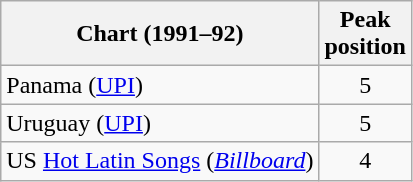<table class="wikitable sortable">
<tr>
<th>Chart (1991–92)</th>
<th>Peak<br>position</th>
</tr>
<tr>
<td>Panama (<a href='#'>UPI</a>)</td>
<td align="center">5</td>
</tr>
<tr>
<td>Uruguay (<a href='#'>UPI</a>)</td>
<td align="center">5</td>
</tr>
<tr>
<td>US <a href='#'>Hot Latin Songs</a> (<a href='#'><em>Billboard</em></a>)</td>
<td align="center">4</td>
</tr>
</table>
